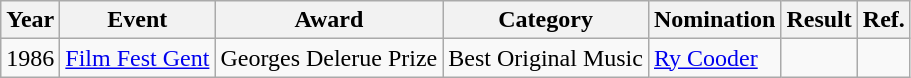<table class="wikitable">
<tr>
<th>Year</th>
<th>Event</th>
<th>Award</th>
<th>Category</th>
<th>Nomination</th>
<th>Result</th>
<th>Ref.</th>
</tr>
<tr>
<td>1986</td>
<td><a href='#'>Film Fest Gent</a></td>
<td>Georges Delerue Prize</td>
<td>Best Original Music</td>
<td><a href='#'>Ry Cooder</a></td>
<td></td>
<td></td>
</tr>
</table>
